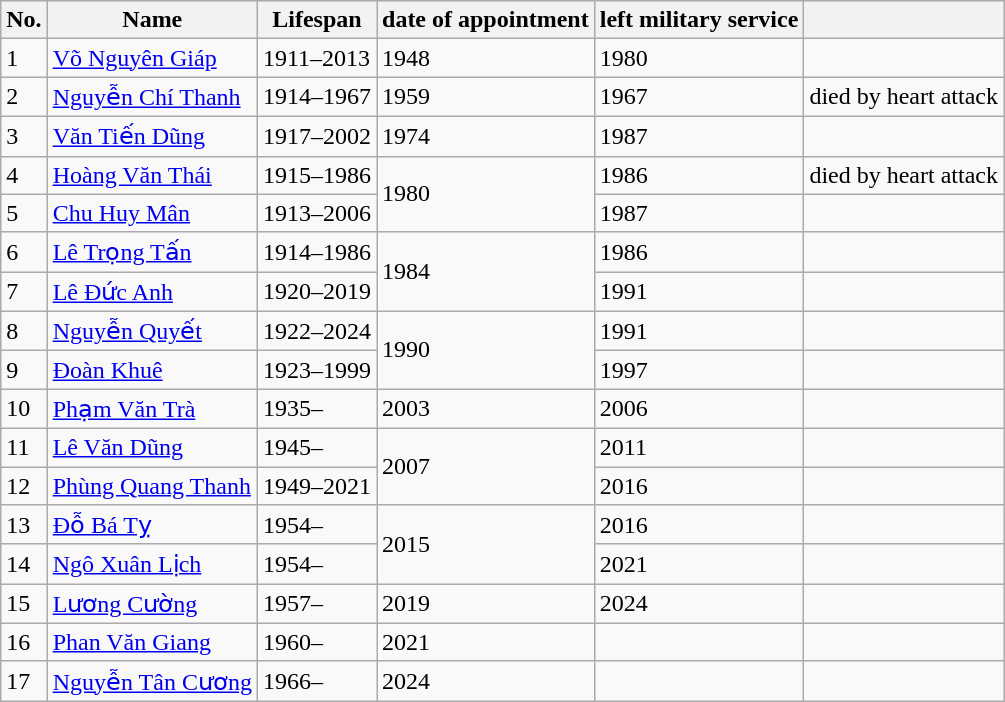<table class="wikitable sortable">
<tr>
<th><abbr>No.</abbr></th>
<th>Name</th>
<th>Lifespan</th>
<th>date of appointment</th>
<th>left military service</th>
<th class="unsortable"></th>
</tr>
<tr>
<td>1</td>
<td><a href='#'>Võ Nguyên Giáp</a></td>
<td>1911–2013</td>
<td>1948</td>
<td>1980</td>
<td></td>
</tr>
<tr>
<td>2</td>
<td><a href='#'>Nguyễn Chí Thanh</a></td>
<td>1914–1967</td>
<td>1959</td>
<td>1967</td>
<td>died by heart attack</td>
</tr>
<tr>
<td>3</td>
<td><a href='#'>Văn Tiến Dũng</a></td>
<td>1917–2002</td>
<td>1974</td>
<td>1987</td>
<td></td>
</tr>
<tr>
<td>4</td>
<td><a href='#'>Hoàng Văn Thái</a></td>
<td>1915–1986</td>
<td rowspan="2">1980</td>
<td>1986</td>
<td>died by heart attack</td>
</tr>
<tr>
<td>5</td>
<td><a href='#'>Chu Huy Mân</a></td>
<td>1913–2006</td>
<td>1987</td>
<td></td>
</tr>
<tr>
<td>6</td>
<td><a href='#'>Lê Trọng Tấn</a></td>
<td>1914–1986</td>
<td rowspan="2">1984</td>
<td>1986</td>
<td></td>
</tr>
<tr>
<td>7</td>
<td><a href='#'>Lê Đức Anh</a></td>
<td>1920–2019</td>
<td>1991</td>
<td></td>
</tr>
<tr>
<td>8</td>
<td><a href='#'>Nguyễn Quyết</a></td>
<td>1922–2024</td>
<td rowspan="2">1990</td>
<td>1991</td>
<td></td>
</tr>
<tr>
<td>9</td>
<td><a href='#'>Đoàn Khuê</a></td>
<td>1923–1999</td>
<td>1997</td>
<td></td>
</tr>
<tr>
<td>10</td>
<td><a href='#'>Phạm Văn Trà</a></td>
<td>1935–</td>
<td>2003</td>
<td>2006</td>
<td></td>
</tr>
<tr>
<td>11</td>
<td><a href='#'>Lê Văn Dũng</a></td>
<td>1945–</td>
<td rowspan="2">2007</td>
<td>2011</td>
<td></td>
</tr>
<tr>
<td>12</td>
<td><a href='#'>Phùng Quang Thanh</a></td>
<td>1949–2021</td>
<td>2016</td>
<td></td>
</tr>
<tr>
<td>13</td>
<td><a href='#'>Đỗ Bá Tỵ</a></td>
<td>1954–</td>
<td rowspan="2">2015</td>
<td>2016</td>
<td></td>
</tr>
<tr>
<td>14</td>
<td><a href='#'>Ngô Xuân Lịch</a></td>
<td>1954–</td>
<td>2021</td>
<td></td>
</tr>
<tr>
<td>15</td>
<td><a href='#'>Lương Cường</a></td>
<td>1957–</td>
<td>2019</td>
<td>2024</td>
<td></td>
</tr>
<tr>
<td>16</td>
<td><a href='#'>Phan Văn Giang</a></td>
<td>1960–</td>
<td>2021</td>
<td></td>
<td></td>
</tr>
<tr>
<td>17</td>
<td><a href='#'>Nguyễn Tân Cương</a></td>
<td>1966–</td>
<td>2024</td>
<td></td>
<td></td>
</tr>
</table>
